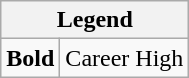<table class="wikitable">
<tr>
<th colspan="2">Legend</th>
</tr>
<tr>
<td><strong>Bold</strong></td>
<td>Career High</td>
</tr>
</table>
